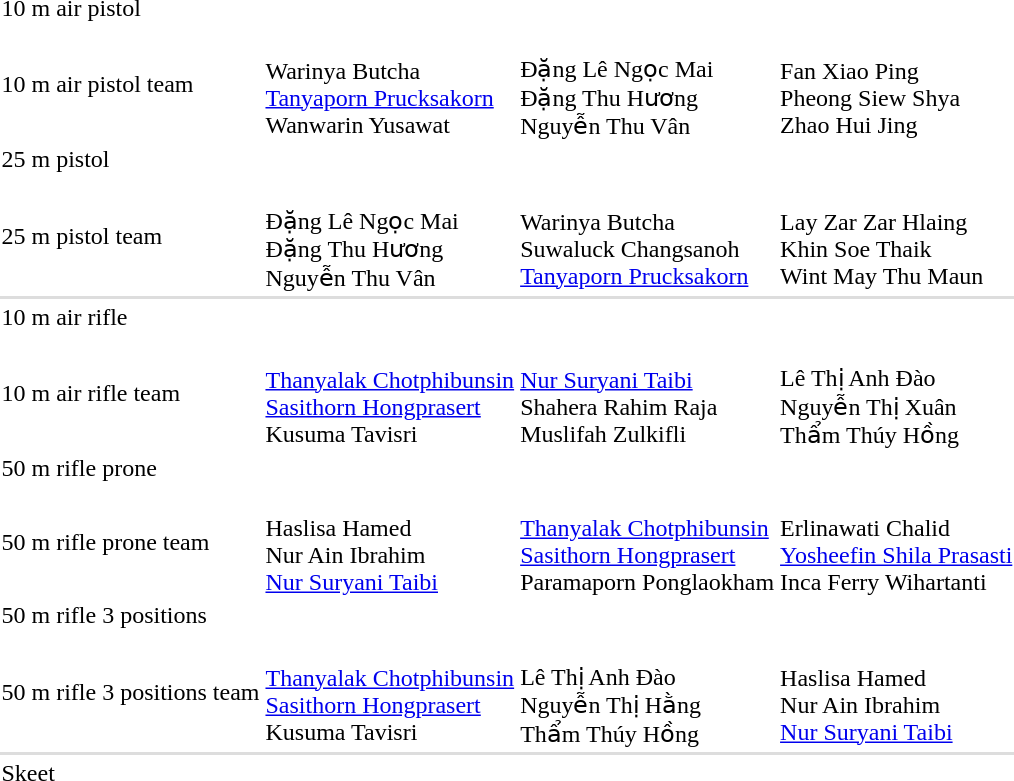<table>
<tr>
<td>10 m air pistol</td>
<td></td>
<td></td>
<td></td>
</tr>
<tr>
<td>10 m air pistol team</td>
<td><br>Warinya Butcha<br><a href='#'>Tanyaporn Prucksakorn</a><br>Wanwarin Yusawat</td>
<td><br>Đặng Lê Ngọc Mai<br>Đặng Thu Hương<br>Nguyễn Thu Vân</td>
<td><br>Fan Xiao Ping<br>Pheong Siew Shya<br>Zhao Hui Jing</td>
</tr>
<tr>
<td>25 m pistol</td>
<td></td>
<td></td>
<td></td>
</tr>
<tr>
<td>25 m pistol team</td>
<td><br>Đặng Lê Ngọc Mai<br>Đặng Thu Hương<br>Nguyễn Thu Vân</td>
<td><br>Warinya Butcha<br>Suwaluck Changsanoh<br><a href='#'>Tanyaporn Prucksakorn</a></td>
<td><br>Lay Zar Zar Hlaing<br>Khin Soe Thaik<br>Wint May Thu Maun</td>
</tr>
<tr bgcolor=#dddddd>
<td colspan=5></td>
</tr>
<tr>
<td>10 m air rifle</td>
<td></td>
<td></td>
<td></td>
</tr>
<tr>
<td>10 m air rifle team</td>
<td><br><a href='#'>Thanyalak Chotphibunsin</a><br><a href='#'>Sasithorn Hongprasert</a><br>Kusuma Tavisri</td>
<td><br><a href='#'>Nur Suryani Taibi</a><br>Shahera Rahim Raja<br>Muslifah Zulkifli</td>
<td><br>Lê Thị Anh Đào<br>Nguyễn Thị Xuân<br>Thẩm Thúy Hồng</td>
</tr>
<tr>
<td>50 m rifle prone</td>
<td></td>
<td></td>
<td></td>
</tr>
<tr>
<td>50 m rifle prone team</td>
<td><br>Haslisa Hamed<br>Nur Ain Ibrahim<br><a href='#'>Nur Suryani Taibi</a></td>
<td nowrap=true><br><a href='#'>Thanyalak Chotphibunsin</a><br><a href='#'>Sasithorn Hongprasert</a><br>Paramaporn Ponglaokham</td>
<td nowrap=true><br>Erlinawati Chalid<br><a href='#'>Yosheefin Shila Prasasti</a><br>Inca Ferry Wihartanti</td>
</tr>
<tr>
<td>50 m rifle 3 positions</td>
<td></td>
<td></td>
<td></td>
</tr>
<tr>
<td nowrap>50 m rifle 3 positions team</td>
<td nowrap=true><br><a href='#'>Thanyalak Chotphibunsin</a><br><a href='#'>Sasithorn Hongprasert</a><br>Kusuma Tavisri</td>
<td><br>Lê Thị Anh Đào<br>Nguyễn Thị Hằng<br>Thẩm Thúy Hồng</td>
<td><br>Haslisa Hamed<br>Nur Ain Ibrahim<br><a href='#'>Nur Suryani Taibi</a></td>
</tr>
<tr bgcolor=#dddddd>
<td colspan=5></td>
</tr>
<tr>
<td>Skeet</td>
<td></td>
<td></td>
<td></td>
</tr>
</table>
